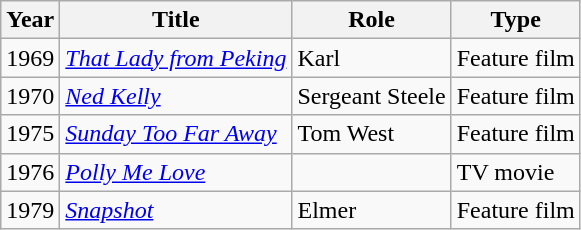<table class="wikitable">
<tr>
<th>Year</th>
<th>Title</th>
<th>Role</th>
<th>Type</th>
</tr>
<tr>
<td>1969</td>
<td><em><a href='#'>That Lady from Peking</a></em></td>
<td>Karl</td>
<td>Feature film</td>
</tr>
<tr>
<td>1970</td>
<td><em><a href='#'>Ned Kelly</a></em></td>
<td>Sergeant Steele</td>
<td>Feature film</td>
</tr>
<tr>
<td>1975</td>
<td><em><a href='#'>Sunday Too Far Away</a></em></td>
<td>Tom West</td>
<td>Feature film</td>
</tr>
<tr>
<td>1976</td>
<td><em><a href='#'>Polly Me Love</a></em></td>
<td></td>
<td>TV movie</td>
</tr>
<tr>
<td>1979</td>
<td><em><a href='#'>Snapshot</a></em></td>
<td>Elmer</td>
<td>Feature film</td>
</tr>
</table>
